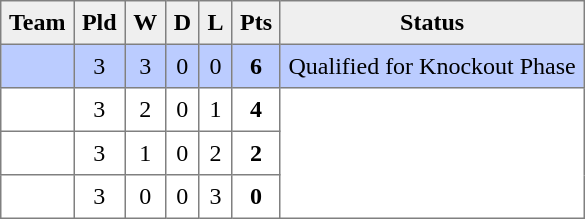<table style=border-collapse:collapse border=1 cellspacing=0 cellpadding=5>
<tr align=center bgcolor=#efefef>
<th>Team</th>
<th>Pld</th>
<th>W</th>
<th>D</th>
<th>L</th>
<th>Pts</th>
<th>Status</th>
</tr>
<tr align=center style="background:#bbccff;">
<td style="text-align:left;"> </td>
<td>3</td>
<td>3</td>
<td>0</td>
<td>0</td>
<td><strong>6</strong></td>
<td rowspan=1>Qualified for Knockout Phase</td>
</tr>
<tr align=center style="background:#FFFFFF;">
<td style="text-align:left;"> </td>
<td>3</td>
<td>2</td>
<td>0</td>
<td>1</td>
<td><strong>4</strong></td>
<td rowspan=3></td>
</tr>
<tr align=center style="background:#FFFFFF;">
<td style="text-align:left;"> </td>
<td>3</td>
<td>1</td>
<td>0</td>
<td>2</td>
<td><strong>2</strong></td>
</tr>
<tr align=center style="background:#FFFFFF;">
<td style="text-align:left;"> </td>
<td>3</td>
<td>0</td>
<td>0</td>
<td>3</td>
<td><strong>0</strong></td>
</tr>
</table>
